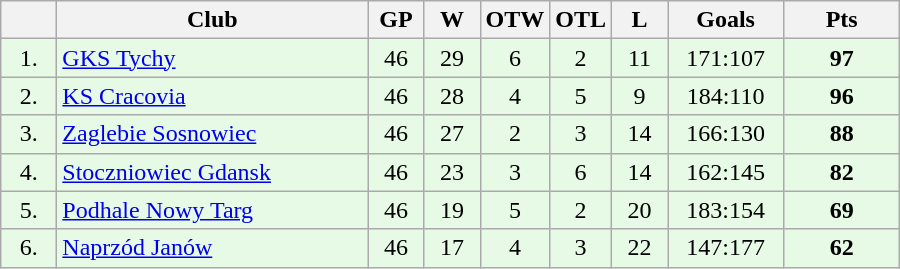<table class="wikitable">
<tr>
<th width="30"></th>
<th width="200">Club</th>
<th width="30">GP</th>
<th width="30">W</th>
<th width="30">OTW</th>
<th width="30">OTL</th>
<th width="30">L</th>
<th width="70">Goals</th>
<th width="70">Pts</th>
</tr>
<tr bgcolor="#e6fae6" align="center">
<td>1.</td>
<td align="left"><a href='#'>GKS Tychy</a></td>
<td>46</td>
<td>29</td>
<td>6</td>
<td>2</td>
<td>11</td>
<td>171:107</td>
<td><strong>97</strong></td>
</tr>
<tr bgcolor="#e6fae6" align="center">
<td>2.</td>
<td align="left"><a href='#'>KS Cracovia</a></td>
<td>46</td>
<td>28</td>
<td>4</td>
<td>5</td>
<td>9</td>
<td>184:110</td>
<td><strong>96</strong></td>
</tr>
<tr bgcolor="#e6fae6" align="center">
<td>3.</td>
<td align="left"><a href='#'>Zaglebie Sosnowiec</a></td>
<td>46</td>
<td>27</td>
<td>2</td>
<td>3</td>
<td>14</td>
<td>166:130</td>
<td><strong>88</strong></td>
</tr>
<tr bgcolor="#e6fae6" align="center">
<td>4.</td>
<td align="left"><a href='#'>Stoczniowiec Gdansk</a></td>
<td>46</td>
<td>23</td>
<td>3</td>
<td>6</td>
<td>14</td>
<td>162:145</td>
<td><strong>82</strong></td>
</tr>
<tr bgcolor="#e6fae6" align="center">
<td>5.</td>
<td align="left"><a href='#'>Podhale Nowy Targ</a></td>
<td>46</td>
<td>19</td>
<td>5</td>
<td>2</td>
<td>20</td>
<td>183:154</td>
<td><strong>69</strong></td>
</tr>
<tr bgcolor="#e6fae6" align="center">
<td>6.</td>
<td align="left"><a href='#'>Naprzód Janów</a></td>
<td>46</td>
<td>17</td>
<td>4</td>
<td>3</td>
<td>22</td>
<td>147:177</td>
<td><strong>62</strong></td>
</tr>
</table>
